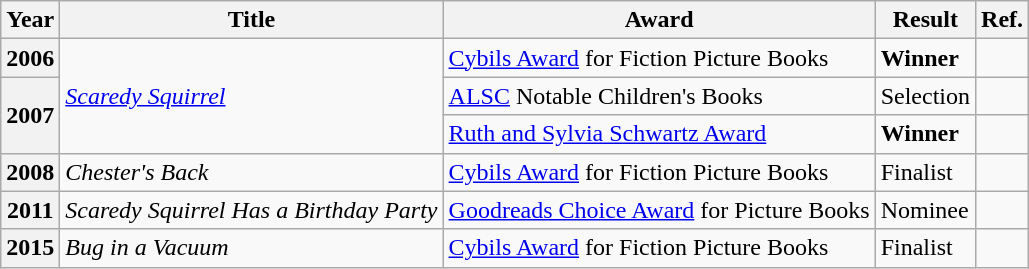<table class="wikitable">
<tr>
<th>Year</th>
<th>Title</th>
<th>Award</th>
<th>Result</th>
<th>Ref.</th>
</tr>
<tr>
<th>2006</th>
<td rowspan="3"><em><a href='#'>Scaredy Squirrel</a></em></td>
<td><a href='#'>Cybils Award</a> for Fiction Picture Books</td>
<td><strong>Winner</strong></td>
<td></td>
</tr>
<tr>
<th rowspan="2">2007</th>
<td><a href='#'>ALSC</a> Notable Children's Books</td>
<td>Selection</td>
<td></td>
</tr>
<tr>
<td><a href='#'>Ruth and Sylvia Schwartz Award</a></td>
<td><strong>Winner</strong></td>
<td></td>
</tr>
<tr>
<th>2008</th>
<td><em>Chester's Back</em></td>
<td><a href='#'>Cybils Award</a> for Fiction Picture Books</td>
<td>Finalist</td>
<td></td>
</tr>
<tr>
<th>2011</th>
<td><em>Scaredy Squirrel Has a Birthday Party</em></td>
<td><a href='#'>Goodreads Choice Award</a> for Picture Books</td>
<td>Nominee</td>
<td></td>
</tr>
<tr>
<th>2015</th>
<td><em>Bug in a Vacuum</em></td>
<td><a href='#'>Cybils Award</a> for Fiction Picture Books</td>
<td>Finalist</td>
<td></td>
</tr>
</table>
